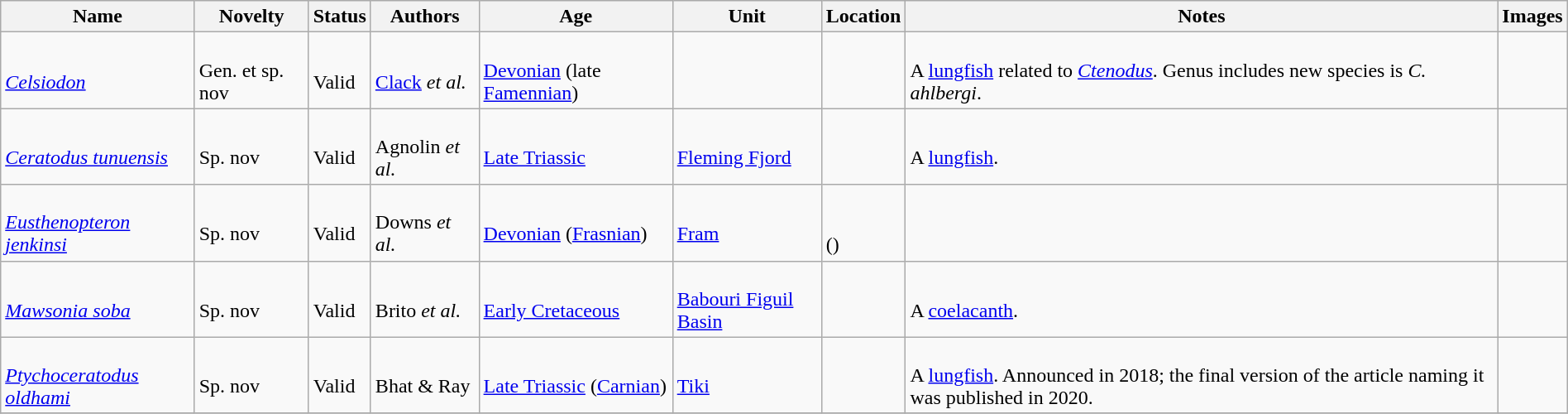<table class="wikitable sortable" align="center" width="100%">
<tr>
<th>Name</th>
<th>Novelty</th>
<th>Status</th>
<th>Authors</th>
<th>Age</th>
<th>Unit</th>
<th>Location</th>
<th>Notes</th>
<th>Images</th>
</tr>
<tr>
<td><br><em><a href='#'>Celsiodon</a></em></td>
<td><br>Gen. et sp. nov</td>
<td><br>Valid</td>
<td><br><a href='#'>Clack</a> <em>et al.</em></td>
<td><br><a href='#'>Devonian</a> (late <a href='#'>Famennian</a>)</td>
<td></td>
<td><br></td>
<td><br>A <a href='#'>lungfish</a> related to <em><a href='#'>Ctenodus</a></em>. Genus includes new species is <em>C. ahlbergi</em>.</td>
<td></td>
</tr>
<tr>
<td><br><em><a href='#'>Ceratodus tunuensis</a></em></td>
<td><br>Sp. nov</td>
<td><br>Valid</td>
<td><br>Agnolin <em>et al.</em></td>
<td><br><a href='#'>Late Triassic</a></td>
<td><br><a href='#'>Fleming Fjord</a></td>
<td><br></td>
<td><br>A <a href='#'>lungfish</a>.</td>
<td></td>
</tr>
<tr>
<td><br><em><a href='#'>Eusthenopteron jenkinsi</a></em></td>
<td><br>Sp. nov</td>
<td><br>Valid</td>
<td><br>Downs <em>et al.</em></td>
<td><br><a href='#'>Devonian</a> (<a href='#'>Frasnian</a>)</td>
<td><br><a href='#'>Fram</a></td>
<td><br><br>()</td>
<td></td>
<td></td>
</tr>
<tr>
<td><br><em><a href='#'>Mawsonia soba</a></em></td>
<td><br>Sp. nov</td>
<td><br>Valid</td>
<td><br>Brito <em>et al.</em></td>
<td><br><a href='#'>Early Cretaceous</a></td>
<td><br><a href='#'>Babouri Figuil Basin</a></td>
<td><br></td>
<td><br>A <a href='#'>coelacanth</a>.</td>
<td></td>
</tr>
<tr>
<td><br><em><a href='#'>Ptychoceratodus oldhami</a></em></td>
<td><br>Sp. nov</td>
<td><br>Valid</td>
<td><br>Bhat & Ray</td>
<td><br><a href='#'>Late Triassic</a> (<a href='#'>Carnian</a>)</td>
<td><br><a href='#'>Tiki</a></td>
<td><br></td>
<td><br>A <a href='#'>lungfish</a>. Announced in 2018; the final version of the article naming it was published in 2020.</td>
<td></td>
</tr>
<tr>
</tr>
</table>
